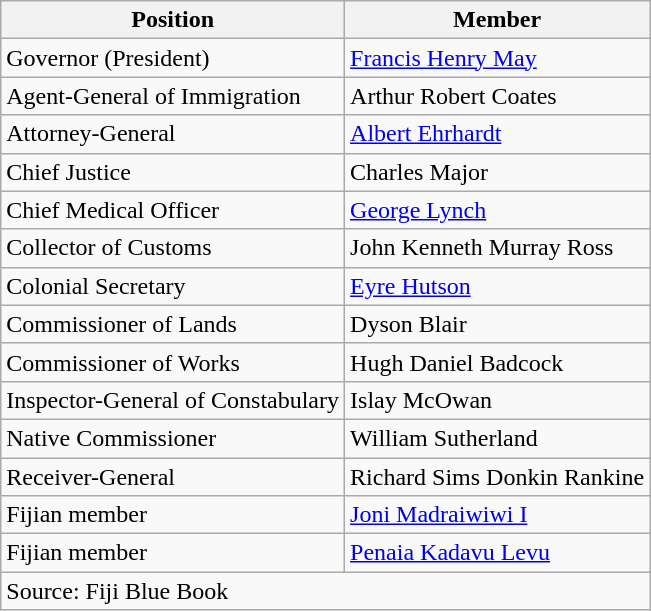<table class=wikitable>
<tr>
<th>Position</th>
<th>Member</th>
</tr>
<tr>
<td>Governor (President)</td>
<td><a href='#'>Francis Henry May</a></td>
</tr>
<tr>
<td>Agent-General of Immigration</td>
<td>Arthur Robert Coates</td>
</tr>
<tr>
<td>Attorney-General</td>
<td><a href='#'>Albert Ehrhardt</a></td>
</tr>
<tr>
<td>Chief Justice</td>
<td>Charles Major</td>
</tr>
<tr>
<td>Chief Medical Officer</td>
<td><a href='#'>George Lynch</a></td>
</tr>
<tr>
<td>Collector of Customs</td>
<td>John Kenneth Murray Ross</td>
</tr>
<tr>
<td>Colonial Secretary</td>
<td><a href='#'>Eyre Hutson</a></td>
</tr>
<tr>
<td>Commissioner of Lands</td>
<td>Dyson Blair</td>
</tr>
<tr>
<td>Commissioner of Works</td>
<td>Hugh Daniel Badcock</td>
</tr>
<tr>
<td>Inspector-General of Constabulary</td>
<td>Islay McOwan</td>
</tr>
<tr>
<td>Native Commissioner</td>
<td>William Sutherland</td>
</tr>
<tr>
<td>Receiver-General</td>
<td>Richard Sims Donkin Rankine</td>
</tr>
<tr>
<td>Fijian member</td>
<td><a href='#'>Joni Madraiwiwi I</a></td>
</tr>
<tr>
<td>Fijian member</td>
<td><a href='#'>Penaia Kadavu Levu</a></td>
</tr>
<tr>
<td colspan=2>Source: Fiji Blue Book</td>
</tr>
</table>
